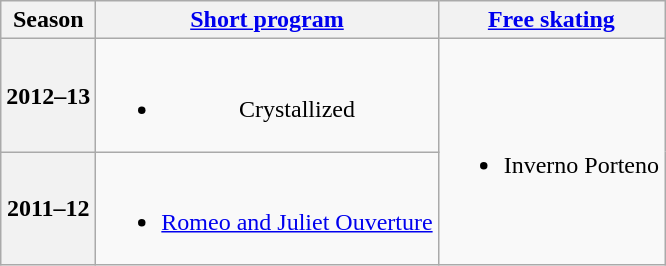<table class=wikitable style=text-align:center>
<tr>
<th>Season</th>
<th><a href='#'>Short program</a></th>
<th><a href='#'>Free skating</a></th>
</tr>
<tr>
<th>2012–13 <br></th>
<td><br><ul><li>Crystallized</li></ul></td>
<td rowspan=2><br><ul><li>Inverno Porteno <br></li></ul></td>
</tr>
<tr>
<th>2011–12 <br></th>
<td><br><ul><li><a href='#'>Romeo and Juliet Ouverture</a> <br></li></ul></td>
</tr>
</table>
